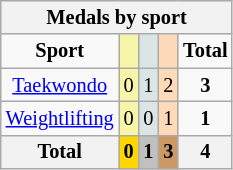<table class="wikitable" style="font-size:85%">
<tr style="background:#efefef;">
<th colspan=7><strong>Medals by sport</strong></th>
</tr>
<tr align=center>
<td><strong>Sport</strong></td>
<td bgcolor=#f7f6a8></td>
<td bgcolor=#dce5e5></td>
<td bgcolor=#ffdab9></td>
<td><strong>Total</strong></td>
</tr>
<tr align=center>
<td><a href='#'>Taekwondo</a></td>
<td style="background:#F7F6A8;">0</td>
<td style="background:#DCE5E5;">1</td>
<td style="background:#FFDAB9;">2</td>
<td><strong>3</strong></td>
</tr>
<tr align=center>
<td><a href='#'>Weightlifting</a></td>
<td style="background:#F7F6A8;">0</td>
<td style="background:#DCE5E5;">0</td>
<td style="background:#FFDAB9;">1</td>
<td><strong>1</strong></td>
</tr>
<tr align=center>
<th><strong>Total</strong></th>
<th style="background:gold;"><strong>0</strong></th>
<th style="background:silver;"><strong>1</strong></th>
<th style="background:#c96;"><strong>3</strong></th>
<th><strong>4</strong></th>
</tr>
</table>
